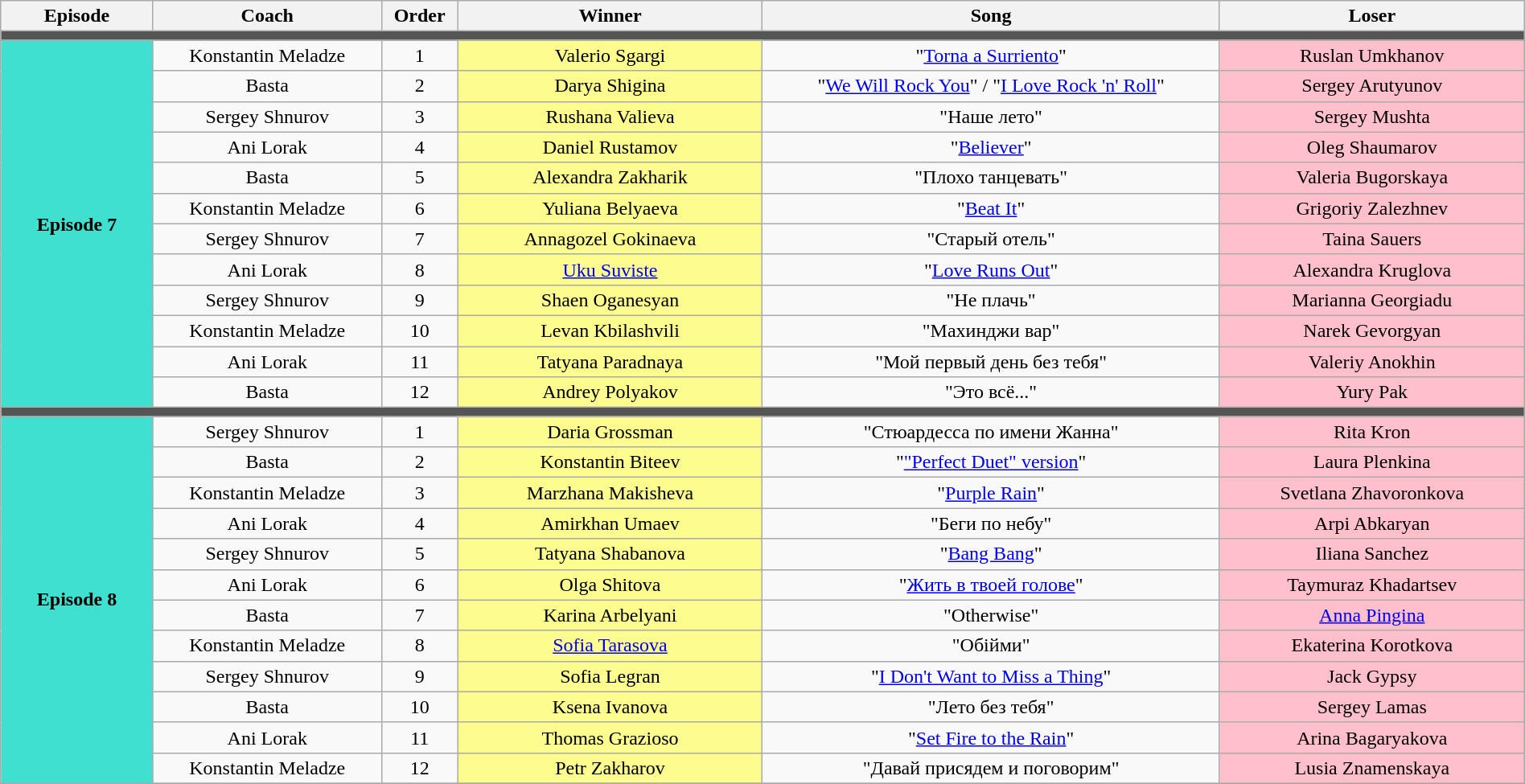<table class="wikitable" style="text-align: center; width:100%;">
<tr>
<th style="width:10%;">Episode</th>
<th style="width:15%;">Coach</th>
<th style="width:05%;">Order</th>
<th style="width:20%;">Winner</th>
<th style="width:30%;">Song</th>
<th style="width:20%;">Loser</th>
</tr>
<tr>
<td colspan="6" style="background:#555;"></td>
</tr>
<tr>
<th rowspan=12 style="background:turquoise;">Episode 7<br><small></small> </th>
<td>Konstantin Meladze</td>
<td>1</td>
<td style="background:#fdfc8f;">Valerio Sgargi</td>
<td>"<a href='#'>Torna a Surriento</a>"</td>
<td style="background:pink;">Ruslan Umkhanov</td>
</tr>
<tr>
<td>Basta</td>
<td>2</td>
<td style="background:#fdfc8f;">Darya Shigina</td>
<td>"<a href='#'>We Will Rock You</a>" / "<a href='#'>I Love Rock 'n' Roll</a>"</td>
<td style="background:pink;">Sergey Arutyunov</td>
</tr>
<tr>
<td>Sergey Shnurov</td>
<td>3</td>
<td style="background:#fdfc8f;">Rushana Valieva</td>
<td>"Наше лето"</td>
<td style="background:pink;">Sergey Mushta</td>
</tr>
<tr>
<td>Ani Lorak</td>
<td>4</td>
<td style="background:#fdfc8f;">Daniel Rustamov</td>
<td>"<a href='#'>Believer</a>"</td>
<td style="background:pink;">Oleg Shaumarov</td>
</tr>
<tr>
<td>Basta</td>
<td>5</td>
<td style="background:#fdfc8f;">Alexandra Zakharik</td>
<td>"Плохо танцевать"</td>
<td style="background:pink;">Valeria Bugorskaya</td>
</tr>
<tr>
<td>Konstantin Meladze</td>
<td>6</td>
<td style="background:#fdfc8f;">Yuliana Belyaeva</td>
<td>"<a href='#'>Beat It</a>"</td>
<td style="background:pink;">Grigoriy Zalezhnev</td>
</tr>
<tr>
<td>Sergey Shnurov</td>
<td>7</td>
<td style="background:#fdfc8f;">Annagozel Gokinaeva</td>
<td>"Старый отель"</td>
<td style="background:pink;">Taina Sauers</td>
</tr>
<tr>
<td>Ani Lorak</td>
<td>8</td>
<td style="background:#fdfc8f;"><a href='#'>Uku Suviste</a></td>
<td>"<a href='#'>Love Runs Out</a>"</td>
<td style="background:pink;">Alexandra Kruglova</td>
</tr>
<tr>
<td>Sergey Shnurov</td>
<td>9</td>
<td style="background:#fdfc8f;">Shaen Oganesyan</td>
<td>"Не плачь"</td>
<td style="background:pink;">Marianna Georgiadu</td>
</tr>
<tr>
<td>Konstantin Meladze</td>
<td>10</td>
<td style="background:#fdfc8f;">Levan Kbilashvili</td>
<td>"Махинджи вар"</td>
<td style="background:pink;">Narek Gevorgyan</td>
</tr>
<tr>
<td>Ani Lorak</td>
<td>11</td>
<td style="background:#fdfc8f;">Tatyana Paradnaya</td>
<td>"Мой первый день без тебя"</td>
<td style="background:pink;">Valeriy Anokhin</td>
</tr>
<tr>
<td>Basta</td>
<td>12</td>
<td style="background:#fdfc8f;">Andrey Polyakov</td>
<td>"Это всё..."</td>
<td style="background:pink;">Yury Pak</td>
</tr>
<tr>
<td colspan="6" style="background:#555;"></td>
</tr>
<tr>
<th rowspan=12 style="background:turquoise;">Episode 8<br><small></small> </th>
<td>Sergey Shnurov</td>
<td>1</td>
<td style="background:#fdfc8f;">Daria Grossman</td>
<td>"Стюардесса по имени Жанна"</td>
<td style="background:pink;">Rita Kron</td>
</tr>
<tr>
<td>Basta</td>
<td>2</td>
<td style="background:#fdfc8f;">Konstantin Biteev</td>
<td>"<a href='#'>"Perfect Duet" version</a>"</td>
<td style="background:pink;">Laura Plenkina</td>
</tr>
<tr>
<td>Konstantin Meladze</td>
<td>3</td>
<td style="background:#fdfc8f;">Marzhana Makisheva</td>
<td>"<a href='#'>Purple Rain</a>"</td>
<td style="background:pink;">Svetlana Zhavoronkova</td>
</tr>
<tr>
<td>Ani Lorak</td>
<td>4</td>
<td style="background:#fdfc8f;">Amirkhan Umaev</td>
<td>"Беги по небу"</td>
<td style="background:pink;">Arpi Abkaryan</td>
</tr>
<tr>
<td>Sergey Shnurov</td>
<td>5</td>
<td style="background:#fdfc8f;">Tatyana Shabanova</td>
<td>"<a href='#'>Bang Bang</a>"</td>
<td style="background:pink;">Iliana Sanchez</td>
</tr>
<tr>
<td>Ani Lorak</td>
<td>6</td>
<td style="background:#fdfc8f;">Olga Shitova</td>
<td>"<a href='#'>Жить в твоей голове</a>"</td>
<td style="background:pink;">Taymuraz Khadartsev</td>
</tr>
<tr>
<td>Basta</td>
<td>7</td>
<td style="background:#fdfc8f;">Karina Arbelyani</td>
<td>"Otherwise"</td>
<td style="background:pink;"><a href='#'>Anna Pingina</a></td>
</tr>
<tr>
<td>Konstantin Meladze</td>
<td>8</td>
<td style="background:#fdfc8f;"><a href='#'>Sofia Tarasova</a></td>
<td>"Обiйми"</td>
<td style="background:pink;">Ekaterina Korotkova</td>
</tr>
<tr>
<td>Sergey Shnurov</td>
<td>9</td>
<td style="background:#fdfc8f;">Sofia Legran</td>
<td>"<a href='#'>I Don't Want to Miss a Thing</a>"</td>
<td style="background:pink;">Jack Gypsy</td>
</tr>
<tr>
<td>Basta</td>
<td>10</td>
<td style="background:#fdfc8f;">Ksena Ivanova</td>
<td>"Лето без тебя"</td>
<td style="background:pink;">Sergey Lamas</td>
</tr>
<tr>
<td>Ani Lorak</td>
<td>11</td>
<td style="background:#fdfc8f;">Thomas Grazioso</td>
<td>"<a href='#'>Set Fire to the Rain</a>"</td>
<td style="background:pink;">Arina Bagaryakova</td>
</tr>
<tr>
<td>Konstantin Meladze</td>
<td>12</td>
<td style="background:#fdfc8f;">Petr Zakharov</td>
<td>"Давай присядем и поговорим"</td>
<td style="background:pink;">Lusia Znamenskaya</td>
</tr>
<tr>
</tr>
</table>
